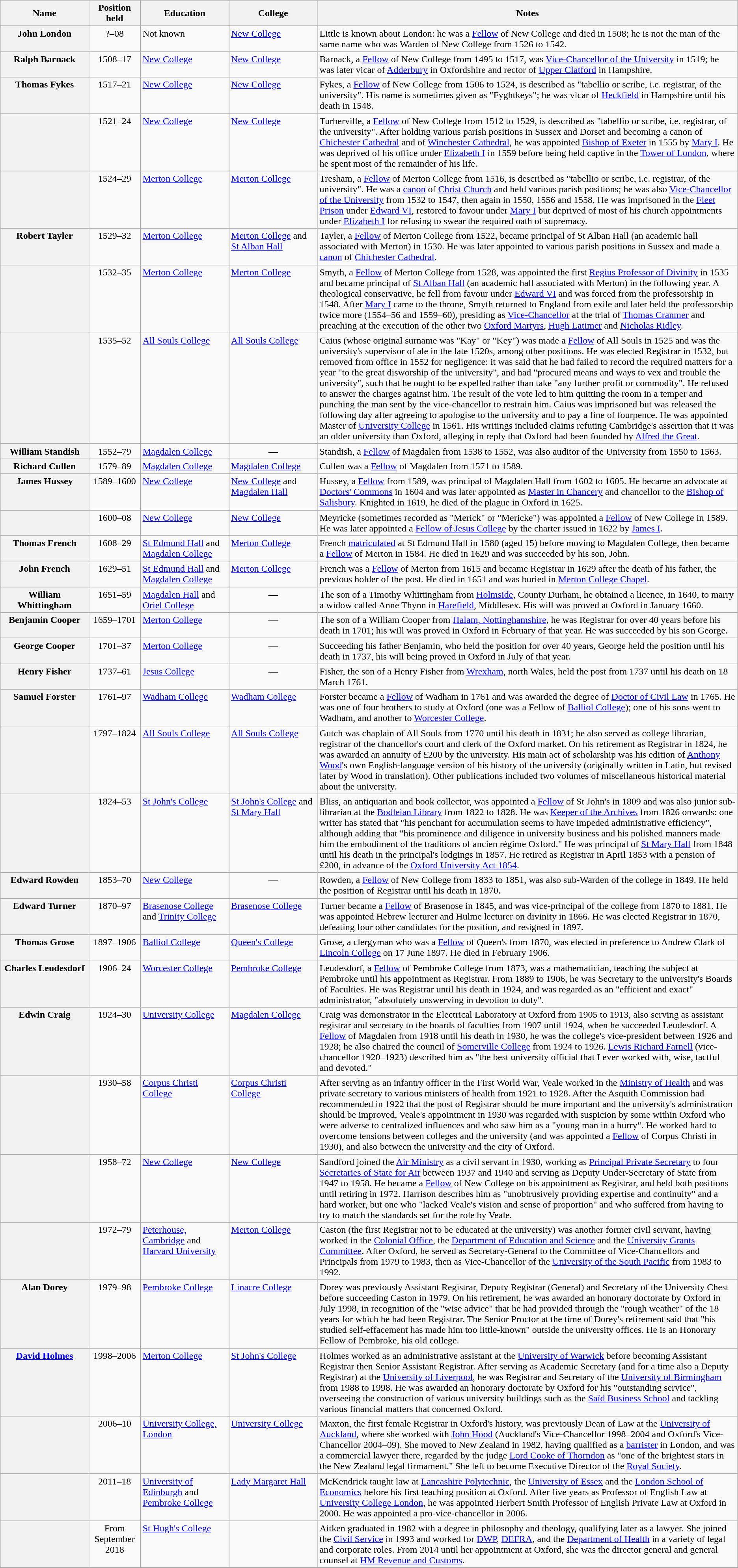<table class="wikitable sortable">
<tr>
<th scope= "column" width=12%>Name</th>
<th scope= "column" width=7%>Position held</th>
<th scope= "column" width=12%>Education</th>
<th scope= "column" width=12%>College</th>
<th scope= "column" class="unsortable">Notes</th>
</tr>
<tr valign="top">
<th scope="row">John London</th>
<td align="center">?–08</td>
<td>Not known</td>
<td><a href='#'>New College</a></td>
<td>Little is known about London: he was a <a href='#'>Fellow</a> of New College and died in 1508; he is not the man of the same name who was Warden of New College from 1526 to 1542.</td>
</tr>
<tr valign="top">
<th scope="row">Ralph Barnack</th>
<td align="center">1508–17</td>
<td><a href='#'>New College</a></td>
<td><a href='#'>New College</a></td>
<td>Barnack, a <a href='#'>Fellow</a> of New College from 1495 to 1517, was <a href='#'>Vice-Chancellor of the University</a> in 1519; he was later vicar of <a href='#'>Adderbury</a> in Oxfordshire and rector of <a href='#'>Upper Clatford</a> in Hampshire.</td>
</tr>
<tr valign="top">
<th scope="row">Thomas Fykes</th>
<td align="center">1517–21</td>
<td><a href='#'>New College</a></td>
<td><a href='#'>New College</a></td>
<td>Fykes, a <a href='#'>Fellow</a> of New College from 1506 to 1524, is described as "tabellio or scribe, i.e. registrar, of the university". His name is sometimes given as "Fyghtkeys"; he was vicar of <a href='#'>Heckfield</a> in Hampshire until his death in 1548.</td>
</tr>
<tr valign="top">
<th scope="row"></th>
<td align="center">1521–24</td>
<td><a href='#'>New College</a></td>
<td><a href='#'>New College</a></td>
<td>Turberville, a <a href='#'>Fellow</a> of New College from 1512 to 1529, is described as "tabellio or scribe, i.e. registrar, of the university". After holding various parish positions in Sussex and Dorset and becoming a canon of <a href='#'>Chichester Cathedral</a> and of <a href='#'>Winchester Cathedral</a>, he was appointed <a href='#'>Bishop of Exeter</a> in 1555 by <a href='#'>Mary I</a>. He was deprived of his office under <a href='#'>Elizabeth I</a> in 1559 before being held captive in the <a href='#'>Tower of London</a>, where he spent most of the remainder of his life.</td>
</tr>
<tr valign="top">
<th scope="row"></th>
<td align="center">1524–29</td>
<td><a href='#'>Merton College</a></td>
<td><a href='#'>Merton College</a></td>
<td>Tresham, a <a href='#'>Fellow</a> of Merton College from 1516, is described as "tabellio or scribe, i.e. registrar, of the university". He was a <a href='#'>canon</a> of <a href='#'>Christ Church</a> and held various parish positions; he was also <a href='#'>Vice-Chancellor of the University</a> from 1532 to 1547, then again in 1550, 1556 and 1558. He was imprisoned in the <a href='#'>Fleet Prison</a> under <a href='#'>Edward VI</a>, restored to favour under <a href='#'>Mary I</a> but deprived of most of his church appointments under <a href='#'>Elizabeth I</a> for refusing to swear the required oath of supremacy.</td>
</tr>
<tr valign="top">
<th scope="row">Robert Tayler</th>
<td align="center">1529–32</td>
<td><a href='#'>Merton College</a></td>
<td><a href='#'>Merton College</a> and <a href='#'>St Alban Hall</a></td>
<td>Tayler, a <a href='#'>Fellow</a> of Merton College from 1522, became principal of St Alban Hall (an academic hall associated with Merton) in 1530. He was later appointed to various parish positions in Sussex and made a <a href='#'>canon</a> of <a href='#'>Chichester Cathedral</a>.</td>
</tr>
<tr valign="top">
<th scope="row"></th>
<td align="center">1532–35</td>
<td><a href='#'>Merton College</a></td>
<td><a href='#'>Merton College</a></td>
<td>Smyth, a <a href='#'>Fellow</a> of Merton College from 1528, was appointed the first <a href='#'>Regius Professor of Divinity</a> in 1535 and became principal of <a href='#'>St Alban Hall</a> (an academic hall associated with Merton) in the following year. A theological conservative, he fell from favour under <a href='#'>Edward VI</a> and was forced from the professorship in 1548. After <a href='#'>Mary I</a> came to the throne, Smyth returned to England from exile and later held the professorship twice more (1554–56 and 1559–60), presiding as <a href='#'>Vice-Chancellor</a> at the trial of <a href='#'>Thomas Cranmer</a> and preaching at the execution of the other two <a href='#'>Oxford Martyrs</a>, <a href='#'>Hugh Latimer</a> and <a href='#'>Nicholas Ridley</a>.</td>
</tr>
<tr valign="top">
<th scope="row"></th>
<td align="center">1535–52</td>
<td><a href='#'>All Souls College</a></td>
<td><a href='#'>All Souls College</a></td>
<td>Caius (whose original surname was "Kay" or "Key") was made a <a href='#'>Fellow</a> of All Souls in 1525 and was the university's supervisor of ale in the late 1520s, among other positions. He was elected Registrar in 1532, but removed from office in 1552 for negligence: it was said that he had failed to record the required matters for a year "to the great disworship of the university", and had "procured means and ways to vex and trouble the university", such that he ought to be expelled rather than take "any further profit or commodity". He refused to answer the charges against him. The result of the vote led to him quitting the room in a temper and punching the man sent by the vice-chancellor to restrain him. Caius was imprisoned but was released the following day after agreeing to apologise to the university and to pay a fine of fourpence. He was appointed Master of <a href='#'>University College</a> in 1561. His writings included claims refuting Cambridge's assertion that it was an older university than Oxford, alleging in reply that Oxford had been founded by <a href='#'>Alfred the Great</a>.</td>
</tr>
<tr valign="top">
<th scope="row">William Standish</th>
<td align="center">1552–79</td>
<td><a href='#'>Magdalen College</a></td>
<td align="center">—</td>
<td>Standish, a <a href='#'>Fellow</a> of Magdalen from 1538 to 1552, was also auditor of the University from 1550 to 1563.</td>
</tr>
<tr valign="top">
<th scope="row">Richard Cullen</th>
<td align="center">1579–89</td>
<td><a href='#'>Magdalen College</a></td>
<td><a href='#'>Magdalen College</a></td>
<td>Cullen was a <a href='#'>Fellow</a> of Magdalen from 1571 to 1589.</td>
</tr>
<tr valign="top">
<th scope="row">James Hussey</th>
<td align="center">1589–1600</td>
<td><a href='#'>New College</a></td>
<td><a href='#'>New College</a> and <a href='#'>Magdalen Hall</a></td>
<td>Hussey, a <a href='#'>Fellow</a> from 1589, was principal of Magdalen Hall from 1602 to 1605. He became an advocate at <a href='#'>Doctors' Commons</a> in 1604 and was later appointed as <a href='#'>Master in Chancery</a> and chancellor to the <a href='#'>Bishop of Salisbury</a>. Knighted in 1619, he died of the plague in Oxford in 1625.</td>
</tr>
<tr valign="top">
<th scope="row"></th>
<td align="center">1600–08</td>
<td><a href='#'>New College</a></td>
<td><a href='#'>New College</a></td>
<td>Meyricke (sometimes recorded as "Merick" or "Mericke") was appointed a <a href='#'>Fellow</a> of New College in 1589. He was later appointed a <a href='#'>Fellow of Jesus College</a> by the charter issued in 1622 by <a href='#'>James I</a>.</td>
</tr>
<tr valign="top">
<th scope="row">Thomas French</th>
<td align="center">1608–29</td>
<td><a href='#'>St Edmund Hall</a> and <a href='#'>Magdalen College</a></td>
<td><a href='#'>Merton College</a></td>
<td>French <a href='#'>matriculated</a> at St Edmund Hall in 1580 (aged 15) before moving to Magdalen College, then became a <a href='#'>Fellow</a> of Merton in 1584. He died in 1629 and was succeeded by his son, John.</td>
</tr>
<tr valign="top">
<th scope="row">John French</th>
<td align="center">1629–51</td>
<td><a href='#'>St Edmund Hall</a> and <a href='#'>Magdalen College</a></td>
<td><a href='#'>Merton College</a></td>
<td>French was a <a href='#'>Fellow</a> of Merton from 1615 and became Registrar in 1629 after the death of his father, the previous holder of the post. He died in 1651 and was buried in <a href='#'>Merton College Chapel</a>.</td>
</tr>
<tr valign="top">
<th scope="row">William Whittingham</th>
<td align="center">1651–59</td>
<td><a href='#'>Magdalen Hall</a> and <a href='#'>Oriel College</a></td>
<td align="center">—</td>
<td>The son of a Timothy Whittingham from <a href='#'>Holmside</a>, County Durham, he obtained a licence, in 1640, to marry a widow called Anne Thynn in <a href='#'>Harefield</a>, Middlesex. His will was proved at Oxford in January 1660.</td>
</tr>
<tr valign="top">
<th scope="row">Benjamin Cooper</th>
<td align="center">1659–1701</td>
<td><a href='#'>Merton College</a></td>
<td align="center">—</td>
<td>The son of a William Cooper from <a href='#'>Halam, Nottinghamshire</a>, he was Registrar for over 40 years before his death in 1701; his will was proved in Oxford in February of that year. He was succeeded by his son George.</td>
</tr>
<tr valign="top">
<th scope="row">George Cooper</th>
<td align="center">1701–37</td>
<td><a href='#'>Merton College</a></td>
<td align="center">—</td>
<td>Succeeding his father Benjamin, who held the position for over 40 years, George held the position until his death in 1737, his will being proved in Oxford in July of that year.</td>
</tr>
<tr valign="top">
<th scope="row">Henry Fisher</th>
<td align="center">1737–61</td>
<td><a href='#'>Jesus College</a></td>
<td align="center">—</td>
<td>Fisher, the son of a Henry Fisher from <a href='#'>Wrexham</a>, north Wales, held the post from 1737 until his death on 18 March 1761.</td>
</tr>
<tr valign="top">
<th scope="row">Samuel Forster</th>
<td align="center">1761–97</td>
<td><a href='#'>Wadham College</a></td>
<td><a href='#'>Wadham College</a></td>
<td>Forster became a <a href='#'>Fellow</a> of Wadham in 1761 and was awarded the degree of <a href='#'>Doctor of Civil Law</a> in 1765. He was one of four brothers to study at Oxford (one was a Fellow of <a href='#'>Balliol College</a>); one of his sons went to Wadham, and another to <a href='#'>Worcester College</a>.</td>
</tr>
<tr valign="top">
<th scope="row"></th>
<td align="center">1797–1824</td>
<td><a href='#'>All Souls College</a></td>
<td><a href='#'>All Souls College</a></td>
<td>Gutch was chaplain of All Souls from 1770 until his death in 1831; he also served as college librarian, registrar of the chancellor's court and clerk of the Oxford market. On his retirement as Registrar in 1824, he was awarded an annuity of £200 by the university. His main act of scholarship was his edition of <a href='#'>Anthony Wood</a>'s own English-language version of his history of the university (originally written in Latin, but revised later by Wood in translation). Other publications included two volumes of miscellaneous historical material about the university.</td>
</tr>
<tr valign="top">
<th scope="row"></th>
<td align="center">1824–53</td>
<td><a href='#'>St John's College</a></td>
<td><a href='#'>St John's College</a> and <a href='#'>St Mary Hall</a></td>
<td>Bliss, an antiquarian and book collector, was appointed a <a href='#'>Fellow</a> of St John's in 1809 and was also junior sub-librarian at the <a href='#'>Bodleian Library</a> from 1822 to 1828. He was <a href='#'>Keeper of the Archives</a> from 1826 onwards: one writer has stated that "his penchant for accumulation seems to have impeded administrative efficiency", although adding that "his prominence and diligence in university business and his polished manners made him the embodiment of the traditions of ancien régime Oxford." He was principal of <a href='#'>St Mary Hall</a> from 1848 until his death in the principal's lodgings in 1857. He retired as Registrar in April 1853 with a pension of £200, in advance of the <a href='#'>Oxford University Act 1854</a>.</td>
</tr>
<tr valign="top">
<th scope="row">Edward Rowden</th>
<td align="center">1853–70</td>
<td><a href='#'>New College</a></td>
<td align="center">—</td>
<td>Rowden, a <a href='#'>Fellow</a> of New College from 1833 to 1851, was also sub-Warden of the college in 1849. He held the position of Registrar until his death in 1870.</td>
</tr>
<tr valign="top">
<th scope="row">Edward Turner</th>
<td align="center">1870–97</td>
<td><a href='#'>Brasenose College</a> and <a href='#'>Trinity College</a></td>
<td><a href='#'>Brasenose College</a></td>
<td>Turner became a <a href='#'>Fellow</a> of Brasenose in 1845, and was vice-principal of the college from 1870 to 1881. He was appointed Hebrew lecturer and Hulme lecturer on divinity in 1866. He was elected Registrar in 1870, defeating four other candidates for the position, and resigned in 1897.</td>
</tr>
<tr valign="top">
<th scope="row">Thomas Grose</th>
<td align="center">1897–1906</td>
<td><a href='#'>Balliol College</a></td>
<td><a href='#'>Queen's College</a></td>
<td>Grose, a clergyman who was a <a href='#'>Fellow</a> of Queen's from 1870, was elected in preference to Andrew Clark of <a href='#'>Lincoln College</a> on 17 June 1897. He died in February 1906.</td>
</tr>
<tr valign="top">
<th scope="row">Charles Leudesdorf</th>
<td align="center">1906–24</td>
<td><a href='#'>Worcester College</a></td>
<td><a href='#'>Pembroke College</a></td>
<td>Leudesdorf, a <a href='#'>Fellow</a> of Pembroke College from 1873, was a mathematician, teaching the subject at Pembroke until his appointment as Registrar. From 1889 to 1906, he was Secretary to the university's Boards of Faculties. He was Registrar until his death in 1924, and was regarded as an "efficient and exact" administrator, "absolutely unswerving in devotion to duty".</td>
</tr>
<tr valign="top">
<th scope="row">Edwin Craig</th>
<td align="center">1924–30</td>
<td><a href='#'>University College</a></td>
<td><a href='#'>Magdalen College</a></td>
<td>Craig was demonstrator in the Electrical Laboratory at Oxford from 1905 to 1913, also serving as assistant registrar and secretary to the boards of faculties from 1907 until 1924, when he succeeded Leudesdorf. A <a href='#'>Fellow</a> of Magdalen from 1918 until his death in 1930, he was the college's vice-president between 1926 and 1928; he also chaired the council of <a href='#'>Somerville College</a> from 1924 to 1926. <a href='#'>Lewis Richard Farnell</a> (vice-chancellor 1920–1923) described him as "the best university official that I ever worked with, wise, tactful and devoted."</td>
</tr>
<tr valign="top">
<th scope="row"></th>
<td align="center">1930–58</td>
<td><a href='#'>Corpus Christi College</a></td>
<td><a href='#'>Corpus Christi College</a></td>
<td>After serving as an infantry officer in the First World War, Veale worked in the <a href='#'>Ministry of Health</a> and was private secretary to various ministers of health from 1921 to 1928. After the Asquith Commission had recommended in 1922 that the post of Registrar should be more important and the university's administration should be improved, Veale's appointment in 1930 was regarded with suspicion by some within Oxford who were adverse to centralized influences and who saw him as a "young man in a hurry". He worked hard to overcome tensions between colleges and the university (and was appointed a <a href='#'>Fellow</a> of Corpus Christi in 1930), and also between the university and the city of Oxford.</td>
</tr>
<tr valign="top">
<th scope="row"></th>
<td align="center">1958–72</td>
<td><a href='#'>New College</a></td>
<td><a href='#'>New College</a></td>
<td>Sandford joined the <a href='#'>Air Ministry</a> as a civil servant in 1930, working as <a href='#'>Principal Private Secretary</a> to four <a href='#'>Secretaries of State for Air</a> between 1937 and 1940 and serving as Deputy Under-Secretary of State from 1947 to 1958. He became a <a href='#'>Fellow</a> of New College on his appointment as Registrar, and held both positions until retiring in 1972. Harrison describes him as "unobtrusively providing expertise and continuity" and a hard worker, but one who "lacked Veale's vision and sense of proportion" and who suffered from having to try to match the standards set for the role by Veale.</td>
</tr>
<tr valign="top">
<th scope="row"></th>
<td align="center">1972–79</td>
<td><a href='#'>Peterhouse, Cambridge</a> and <a href='#'>Harvard University</a></td>
<td><a href='#'>Merton College</a></td>
<td>Caston (the first Registrar not to be educated at the university) was another former civil servant, having worked in the <a href='#'>Colonial Office</a>, the <a href='#'>Department of Education and Science</a> and the <a href='#'>University Grants Committee</a>. After Oxford, he served as Secretary-General to the Committee of Vice-Chancellors and Principals from 1979 to 1983, then as Vice-Chancellor of the <a href='#'>University of the South Pacific</a> from 1983 to 1992.</td>
</tr>
<tr valign="top">
<th scope="row">Alan Dorey</th>
<td align="center">1979–98</td>
<td><a href='#'>Pembroke College</a></td>
<td><a href='#'>Linacre College</a></td>
<td>Dorey was previously Assistant Registrar, Deputy Registrar (General) and Secretary of the University Chest before succeeding Caston in 1979. On his retirement, he was awarded an honorary doctorate by Oxford in July 1998, in recognition of the "wise advice" that he had provided through the "rough weather" of the 18 years for which he had been Registrar. The Senior Proctor at the time of Dorey's retirement said that "his studied self-effacement has made him too little-known" outside the university offices. He is an Honorary Fellow of Pembroke, his old college.</td>
</tr>
<tr valign="top">
<th scope="row"> <a href='#'>David Holmes</a></th>
<td align="center">1998–2006</td>
<td><a href='#'>Merton College</a></td>
<td><a href='#'>St John's College</a></td>
<td>Holmes worked as an administrative assistant at the <a href='#'>University of Warwick</a> before becoming Assistant Registrar then Senior Assistant Registrar. After serving as Academic Secretary (and for a time also a Deputy Registrar) at the <a href='#'>University of Liverpool</a>, he was Registrar and Secretary of the <a href='#'>University of Birmingham</a> from 1988 to 1998. He was awarded an honorary doctorate by Oxford for his "outstanding service", overseeing the construction of various university buildings such as the <a href='#'>Saïd Business School</a> and tackling various financial matters that concerned Oxford.</td>
</tr>
<tr valign="top">
<th scope="row"></th>
<td align="center">2006–10</td>
<td><a href='#'>University College, London</a></td>
<td><a href='#'>University College</a></td>
<td>Maxton, the first female Registrar in Oxford's history, was previously Dean of Law at the <a href='#'>University of Auckland</a>, where she worked with <a href='#'>John Hood</a> (Auckland's Vice-Chancellor 1998–2004 and Oxford's Vice-Chancellor 2004–09). She moved to New Zealand in 1982, having qualified as a <a href='#'>barrister</a> in London, and was a commercial lawyer there, regarded by the judge <a href='#'>Lord Cooke of Thorndon</a> as "one of the brightest stars in the New Zealand legal firmament." She left to become Executive Director of the <a href='#'>Royal Society</a>.</td>
</tr>
<tr valign="top">
<th scope="row"></th>
<td align="center">2011–18</td>
<td><a href='#'>University of Edinburgh</a> and <a href='#'>Pembroke College</a></td>
<td><a href='#'>Lady Margaret Hall</a></td>
<td>McKendrick taught law at <a href='#'>Lancashire Polytechnic</a>, the <a href='#'>University of Essex</a> and the <a href='#'>London School of Economics</a> before his first teaching position at Oxford. After five years as Professor of English Law at <a href='#'>University College London</a>, he was appointed Herbert Smith Professor of English Private Law at Oxford in 2000. He was appointed a pro-vice-chancellor in 2006.</td>
</tr>
<tr valign="top">
<th scope="row"></th>
<td align="center">From September 2018</td>
<td><a href='#'>St Hugh's College</a></td>
<td></td>
<td>Aitken graduated in 1982 with a degree in philosophy and theology, qualifying later as a lawyer. She joined the <a href='#'>Civil Service</a> in 1993 and worked for <a href='#'>DWP</a>, <a href='#'>DEFRA</a>, and the <a href='#'>Department of Health</a> in a variety of legal and corporate roles. From 2014 until her appointment at Oxford, she was the director general and general counsel at <a href='#'>HM Revenue and Customs</a>.</td>
</tr>
</table>
